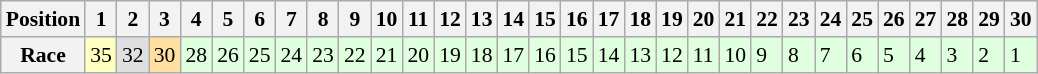<table class="wikitable" style="font-size: 90%">
<tr>
<th>Position</th>
<th>1</th>
<th>2</th>
<th>3</th>
<th>4</th>
<th>5</th>
<th>6</th>
<th>7</th>
<th>8</th>
<th>9</th>
<th>10</th>
<th>11</th>
<th>12</th>
<th>13</th>
<th>14</th>
<th>15</th>
<th>16</th>
<th>17</th>
<th>18</th>
<th>19</th>
<th>20</th>
<th>21</th>
<th>22</th>
<th>23</th>
<th>24</th>
<th>25</th>
<th>26</th>
<th>27</th>
<th>28</th>
<th>29</th>
<th>30</th>
</tr>
<tr>
<th>Race</th>
<td style="background:#ffffbf;">35</td>
<td style="background:#dfdfdf;">32</td>
<td style="background:#ffdf9f;">30</td>
<td style="background:#dfffdf;">28</td>
<td style="background:#dfffdf;">26</td>
<td style="background:#dfffdf;">25</td>
<td style="background:#dfffdf;">24</td>
<td style="background:#dfffdf;">23</td>
<td style="background:#dfffdf;">22</td>
<td style="background:#dfffdf;">21</td>
<td style="background:#dfffdf;">20</td>
<td style="background:#dfffdf;">19</td>
<td style="background:#dfffdf;">18</td>
<td style="background:#dfffdf;">17</td>
<td style="background:#dfffdf;">16</td>
<td style="background:#dfffdf;">15</td>
<td style="background:#dfffdf;">14</td>
<td style="background:#dfffdf;">13</td>
<td style="background:#dfffdf;">12</td>
<td style="background:#dfffdf;">11</td>
<td style="background:#dfffdf;">10</td>
<td style="background:#dfffdf;">9</td>
<td style="background:#dfffdf;">8</td>
<td style="background:#dfffdf;">7</td>
<td style="background:#dfffdf;">6</td>
<td style="background:#dfffdf;">5</td>
<td style="background:#dfffdf;">4</td>
<td style="background:#dfffdf;">3</td>
<td style="background:#dfffdf;">2</td>
<td style="background:#dfffdf;">1</td>
</tr>
</table>
